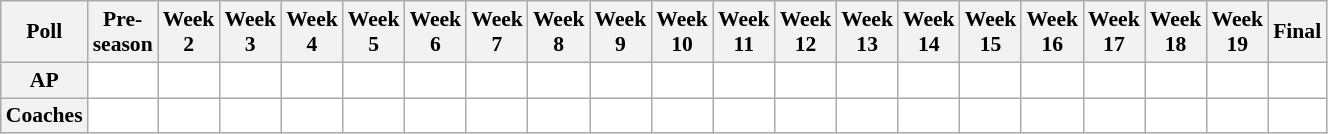<table class="wikitable" style="white-space:nowrap;font-size:90%">
<tr>
<th>Poll</th>
<th>Pre-<br>season</th>
<th>Week<br>2</th>
<th>Week<br>3</th>
<th>Week<br>4</th>
<th>Week<br>5</th>
<th>Week<br>6</th>
<th>Week<br>7</th>
<th>Week<br>8</th>
<th>Week<br>9</th>
<th>Week<br>10</th>
<th>Week<br>11</th>
<th>Week<br>12</th>
<th>Week<br>13</th>
<th>Week<br>14</th>
<th>Week<br>15</th>
<th>Week<br>16</th>
<th>Week<br>17</th>
<th>Week<br>18</th>
<th>Week<br>19</th>
<th>Final</th>
</tr>
<tr style="text-align:center;">
<th>AP</th>
<td style="background:#FFF;"></td>
<td style="background:#FFF;"></td>
<td style="background:#FFF;"></td>
<td style="background:#FFF;"></td>
<td style="background:#FFF;"></td>
<td style="background:#FFF;"></td>
<td style="background:#FFF;"></td>
<td style="background:#FFF;"></td>
<td style="background:#FFF;"></td>
<td style="background:#FFF;"></td>
<td style="background:#FFF;"></td>
<td style="background:#FFF;"></td>
<td style="background:#FFF;"></td>
<td style="background:#FFF;"></td>
<td style="background:#FFF;"></td>
<td style="background:#FFF;"></td>
<td style="background:#FFF;"></td>
<td style="background:#FFF;"></td>
<td style="background:#FFF;"></td>
<td style="background:#FFF;"></td>
</tr>
<tr style="text-align:center;">
<th>Coaches</th>
<td style="background:#FFF;"></td>
<td style="background:#FFF;"></td>
<td style="background:#FFF;"></td>
<td style="background:#FFF;"></td>
<td style="background:#FFF;"></td>
<td style="background:#FFF;"></td>
<td style="background:#FFF;"></td>
<td style="background:#FFF;"></td>
<td style="background:#FFF;"></td>
<td style="background:#FFF;"></td>
<td style="background:#FFF;"></td>
<td style="background:#FFF;"></td>
<td style="background:#FFF;"></td>
<td style="background:#FFF;"></td>
<td style="background:#FFF;"></td>
<td style="background:#FFF;"></td>
<td style="background:#FFF;"></td>
<td style="background:#FFF;"></td>
<td style="background:#FFF;"></td>
<td style="background:#FFF;"></td>
</tr>
</table>
